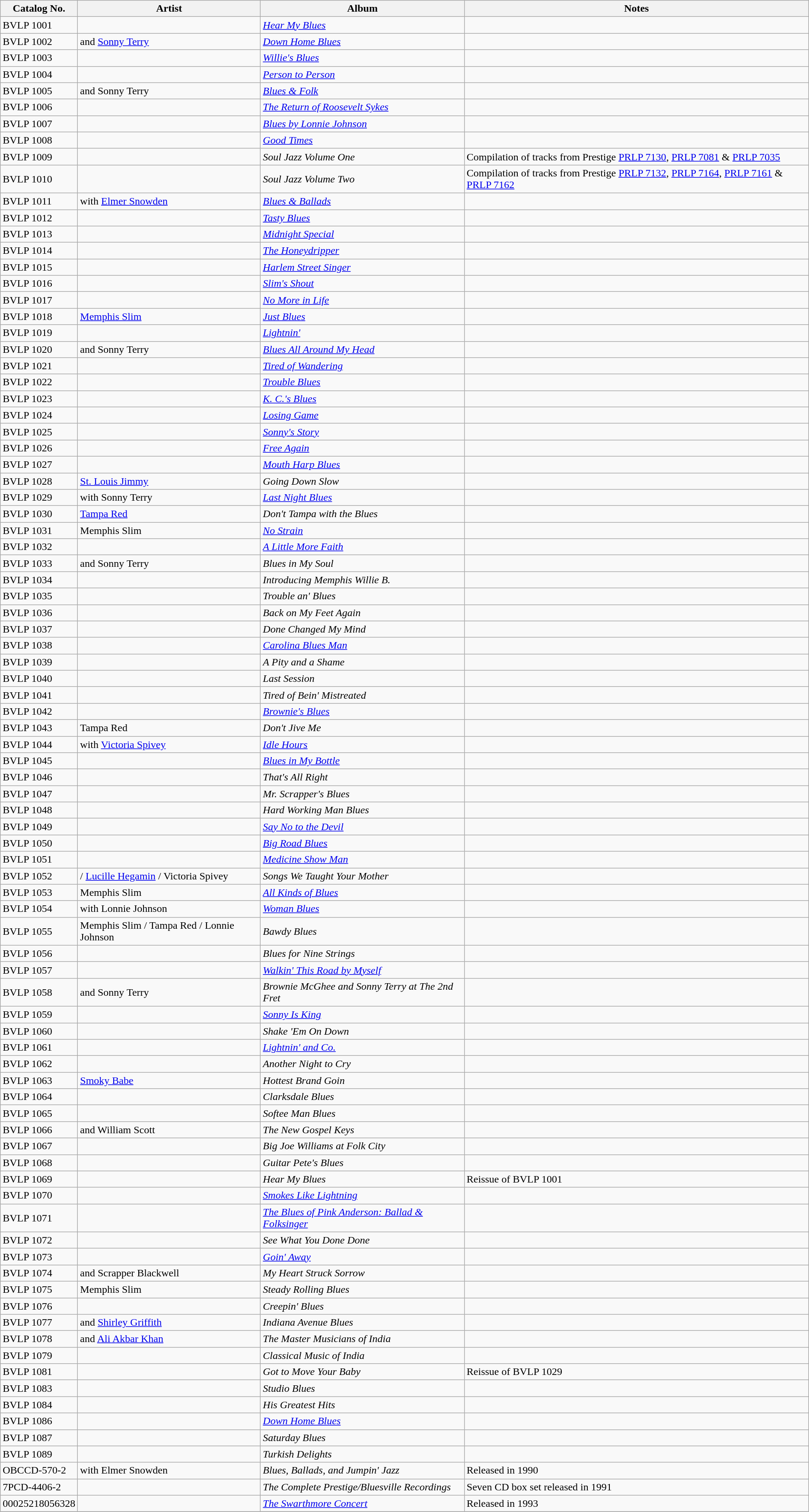<table class="wikitable sortable">
<tr>
<th>Catalog No.</th>
<th>Artist</th>
<th>Album</th>
<th>Notes</th>
</tr>
<tr>
<td>BVLP 1001</td>
<td></td>
<td><em><a href='#'>Hear My Blues</a></em></td>
<td></td>
</tr>
<tr>
<td>BVLP 1002</td>
<td> and <a href='#'>Sonny Terry</a></td>
<td><em><a href='#'>Down Home Blues</a></em></td>
<td></td>
</tr>
<tr>
<td>BVLP 1003</td>
<td></td>
<td><em><a href='#'>Willie's Blues</a></em></td>
<td></td>
</tr>
<tr>
<td>BVLP 1004</td>
<td></td>
<td><em><a href='#'>Person to Person</a></em></td>
<td></td>
</tr>
<tr>
<td>BVLP 1005</td>
<td> and Sonny Terry</td>
<td><em><a href='#'>Blues & Folk</a></em></td>
<td></td>
</tr>
<tr>
<td>BVLP 1006</td>
<td></td>
<td><em><a href='#'>The Return of Roosevelt Sykes</a></em></td>
<td></td>
</tr>
<tr>
<td>BVLP 1007</td>
<td></td>
<td><em><a href='#'>Blues by Lonnie Johnson</a></em></td>
<td></td>
</tr>
<tr>
<td>BVLP 1008</td>
<td></td>
<td><em><a href='#'>Good Times</a></em></td>
<td></td>
</tr>
<tr>
<td>BVLP 1009</td>
<td></td>
<td><em>Soul Jazz Volume One</em></td>
<td>Compilation of tracks from Prestige <a href='#'>PRLP 7130</a>, <a href='#'>PRLP 7081</a> & <a href='#'>PRLP 7035</a></td>
</tr>
<tr>
<td>BVLP 1010</td>
<td></td>
<td><em>Soul Jazz Volume Two</em></td>
<td>Compilation of tracks from Prestige <a href='#'>PRLP 7132</a>, <a href='#'>PRLP 7164</a>, <a href='#'>PRLP 7161</a> & <a href='#'>PRLP 7162</a></td>
</tr>
<tr>
<td>BVLP 1011</td>
<td> with <a href='#'>Elmer Snowden</a></td>
<td><em><a href='#'>Blues & Ballads</a></em></td>
<td></td>
</tr>
<tr>
<td>BVLP 1012</td>
<td></td>
<td><em><a href='#'>Tasty Blues</a></em></td>
<td></td>
</tr>
<tr>
<td>BVLP 1013</td>
<td></td>
<td><em><a href='#'>Midnight Special</a></em></td>
<td></td>
</tr>
<tr>
<td>BVLP 1014</td>
<td></td>
<td><em><a href='#'>The Honeydripper</a></em></td>
<td></td>
</tr>
<tr>
<td>BVLP 1015</td>
<td></td>
<td><em><a href='#'>Harlem Street Singer</a></em></td>
<td></td>
</tr>
<tr>
<td>BVLP 1016</td>
<td></td>
<td><em><a href='#'>Slim's Shout</a></em></td>
<td></td>
</tr>
<tr>
<td>BVLP 1017</td>
<td></td>
<td><em><a href='#'>No More in Life</a></em></td>
<td></td>
</tr>
<tr>
<td>BVLP 1018</td>
<td><a href='#'>Memphis Slim</a></td>
<td><em><a href='#'>Just Blues</a></em></td>
<td></td>
</tr>
<tr>
<td>BVLP 1019</td>
<td></td>
<td><em><a href='#'>Lightnin'</a></em></td>
<td></td>
</tr>
<tr>
<td>BVLP 1020</td>
<td> and Sonny Terry</td>
<td><em><a href='#'>Blues All Around My Head</a></em></td>
<td></td>
</tr>
<tr>
<td>BVLP 1021</td>
<td></td>
<td><em><a href='#'>Tired of Wandering</a></em></td>
<td></td>
</tr>
<tr>
<td>BVLP 1022</td>
<td></td>
<td><em><a href='#'>Trouble Blues</a></em></td>
<td></td>
</tr>
<tr>
<td>BVLP 1023</td>
<td></td>
<td><em><a href='#'>K. C.'s Blues</a></em></td>
<td></td>
</tr>
<tr>
<td>BVLP 1024</td>
<td></td>
<td><em><a href='#'>Losing Game</a></em></td>
<td></td>
</tr>
<tr>
<td>BVLP 1025</td>
<td></td>
<td><em><a href='#'>Sonny's Story</a></em></td>
<td></td>
</tr>
<tr>
<td>BVLP 1026</td>
<td></td>
<td><em><a href='#'>Free Again</a></em></td>
<td></td>
</tr>
<tr>
<td>BVLP 1027</td>
<td></td>
<td><em><a href='#'>Mouth Harp Blues</a></em></td>
<td></td>
</tr>
<tr>
<td>BVLP 1028</td>
<td><a href='#'>St. Louis Jimmy</a></td>
<td><em>Going Down Slow</em></td>
<td></td>
</tr>
<tr>
<td>BVLP 1029</td>
<td> with Sonny Terry</td>
<td><em><a href='#'>Last Night Blues</a></em></td>
<td></td>
</tr>
<tr>
<td>BVLP 1030</td>
<td><a href='#'>Tampa Red</a></td>
<td><em>Don't Tampa with the Blues</em></td>
<td></td>
</tr>
<tr>
<td>BVLP 1031</td>
<td>Memphis Slim</td>
<td><em><a href='#'>No Strain</a></em></td>
<td></td>
</tr>
<tr>
<td>BVLP 1032</td>
<td></td>
<td><em><a href='#'>A Little More Faith</a></em></td>
<td></td>
</tr>
<tr>
<td>BVLP 1033</td>
<td> and Sonny Terry</td>
<td><em>Blues in My Soul</em></td>
<td></td>
</tr>
<tr>
<td>BVLP 1034</td>
<td></td>
<td><em>Introducing Memphis Willie B.</em></td>
<td></td>
</tr>
<tr>
<td>BVLP 1035</td>
<td></td>
<td><em>Trouble an' Blues</em></td>
<td></td>
</tr>
<tr>
<td>BVLP 1036</td>
<td></td>
<td><em>Back on My Feet Again</em></td>
<td></td>
</tr>
<tr>
<td>BVLP 1037</td>
<td></td>
<td><em>Done Changed My Mind</em></td>
<td></td>
</tr>
<tr>
<td>BVLP 1038</td>
<td></td>
<td><em><a href='#'>Carolina Blues Man</a></em></td>
<td></td>
</tr>
<tr>
<td>BVLP 1039</td>
<td></td>
<td><em>A Pity and a Shame</em></td>
<td></td>
</tr>
<tr>
<td>BVLP 1040</td>
<td></td>
<td><em>Last Session</em></td>
<td></td>
</tr>
<tr>
<td>BVLP 1041</td>
<td></td>
<td><em>Tired of Bein' Mistreated</em></td>
<td></td>
</tr>
<tr>
<td>BVLP 1042</td>
<td></td>
<td><em><a href='#'>Brownie's Blues</a></em></td>
<td></td>
</tr>
<tr>
<td>BVLP 1043</td>
<td>Tampa Red</td>
<td><em>Don't Jive Me</em></td>
<td></td>
</tr>
<tr>
<td>BVLP 1044</td>
<td> with <a href='#'>Victoria Spivey</a></td>
<td><em><a href='#'>Idle Hours</a></em></td>
<td></td>
</tr>
<tr>
<td>BVLP 1045</td>
<td></td>
<td><em><a href='#'>Blues in My Bottle</a></em></td>
<td></td>
</tr>
<tr>
<td>BVLP 1046</td>
<td></td>
<td><em>That's All Right</em></td>
<td></td>
</tr>
<tr>
<td>BVLP 1047</td>
<td></td>
<td><em>Mr. Scrapper's Blues</em></td>
<td></td>
</tr>
<tr>
<td>BVLP 1048</td>
<td></td>
<td><em>Hard Working Man Blues</em></td>
<td></td>
</tr>
<tr>
<td>BVLP 1049</td>
<td></td>
<td><em><a href='#'>Say No to the Devil</a></em></td>
<td></td>
</tr>
<tr>
<td>BVLP 1050</td>
<td></td>
<td><em><a href='#'>Big Road Blues</a></em></td>
<td></td>
</tr>
<tr>
<td>BVLP 1051</td>
<td></td>
<td><em><a href='#'>Medicine Show Man</a></em></td>
<td></td>
</tr>
<tr>
<td>BVLP 1052</td>
<td> / <a href='#'>Lucille Hegamin</a> / Victoria Spivey</td>
<td><em>Songs We Taught Your Mother</em></td>
<td></td>
</tr>
<tr>
<td>BVLP 1053</td>
<td>Memphis Slim</td>
<td><em><a href='#'>All Kinds of Blues</a></em></td>
<td></td>
</tr>
<tr>
<td>BVLP 1054</td>
<td> with Lonnie Johnson</td>
<td><em><a href='#'>Woman Blues</a></em></td>
<td></td>
</tr>
<tr>
<td>BVLP 1055</td>
<td>Memphis Slim / Tampa Red / Lonnie Johnson</td>
<td><em>Bawdy Blues</em></td>
<td></td>
</tr>
<tr>
<td>BVLP 1056</td>
<td></td>
<td><em>Blues for Nine Strings</em></td>
<td></td>
</tr>
<tr>
<td>BVLP 1057</td>
<td></td>
<td><em><a href='#'>Walkin' This Road by Myself</a></em></td>
<td></td>
</tr>
<tr>
<td>BVLP 1058</td>
<td> and Sonny Terry</td>
<td><em>Brownie McGhee and Sonny Terry at The 2nd Fret</em></td>
<td></td>
</tr>
<tr>
<td>BVLP 1059</td>
<td></td>
<td><em><a href='#'>Sonny Is King</a></em></td>
<td></td>
</tr>
<tr>
<td>BVLP 1060</td>
<td></td>
<td><em>Shake 'Em On Down</em></td>
<td></td>
</tr>
<tr>
<td>BVLP 1061</td>
<td></td>
<td><em><a href='#'>Lightnin' and Co.</a></em></td>
<td></td>
</tr>
<tr>
<td>BVLP 1062</td>
<td></td>
<td><em>Another Night to Cry</em></td>
<td></td>
</tr>
<tr>
<td>BVLP 1063</td>
<td><a href='#'>Smoky Babe</a></td>
<td><em>Hottest Brand Goin</em></td>
<td></td>
</tr>
<tr>
<td>BVLP 1064</td>
<td></td>
<td><em>Clarksdale Blues</em></td>
<td></td>
</tr>
<tr>
<td>BVLP 1065</td>
<td></td>
<td><em>Softee Man Blues</em></td>
<td></td>
</tr>
<tr>
<td>BVLP 1066</td>
<td> and William Scott</td>
<td><em>The New Gospel Keys</em></td>
<td></td>
</tr>
<tr>
<td>BVLP 1067</td>
<td></td>
<td><em>Big Joe Williams at Folk City</em></td>
<td></td>
</tr>
<tr>
<td>BVLP 1068</td>
<td></td>
<td><em>Guitar Pete's Blues</em></td>
<td></td>
</tr>
<tr>
<td>BVLP 1069</td>
<td></td>
<td><em>Hear My Blues</em></td>
<td>Reissue of BVLP 1001</td>
</tr>
<tr>
<td>BVLP 1070</td>
<td></td>
<td><em><a href='#'>Smokes Like Lightning</a></em></td>
<td></td>
</tr>
<tr>
<td>BVLP 1071</td>
<td></td>
<td><em><a href='#'>The Blues of Pink Anderson: Ballad & Folksinger</a></em></td>
<td></td>
</tr>
<tr>
<td>BVLP 1072</td>
<td></td>
<td><em>See What You Done Done</em></td>
<td></td>
</tr>
<tr>
<td>BVLP 1073</td>
<td></td>
<td><em><a href='#'>Goin' Away</a></em></td>
<td></td>
</tr>
<tr>
<td>BVLP 1074</td>
<td> and Scrapper Blackwell</td>
<td><em>My Heart Struck Sorrow</em></td>
<td></td>
</tr>
<tr>
<td>BVLP 1075</td>
<td>Memphis Slim</td>
<td><em>Steady Rolling Blues</em></td>
<td></td>
</tr>
<tr>
<td>BVLP 1076</td>
<td></td>
<td><em>Creepin' Blues</em></td>
<td></td>
</tr>
<tr>
<td>BVLP 1077</td>
<td> and <a href='#'>Shirley Griffith</a></td>
<td><em>Indiana Avenue Blues</em></td>
<td></td>
</tr>
<tr>
<td>BVLP 1078</td>
<td> and <a href='#'>Ali Akbar Khan</a></td>
<td><em>The Master Musicians of India</em></td>
<td></td>
</tr>
<tr>
<td>BVLP 1079</td>
<td></td>
<td><em>Classical Music of India</em></td>
<td></td>
</tr>
<tr>
<td>BVLP 1081</td>
<td></td>
<td><em>Got to Move Your Baby</em></td>
<td>Reissue of BVLP 1029</td>
</tr>
<tr>
<td>BVLP 1083</td>
<td></td>
<td><em>Studio Blues</em></td>
<td></td>
</tr>
<tr>
<td>BVLP 1084</td>
<td></td>
<td><em>His Greatest Hits</em></td>
<td></td>
</tr>
<tr>
<td>BVLP 1086</td>
<td></td>
<td><em><a href='#'>Down Home Blues</a></em></td>
<td></td>
</tr>
<tr>
<td>BVLP 1087</td>
<td></td>
<td><em>Saturday Blues</em></td>
<td></td>
</tr>
<tr>
<td>BVLP 1089</td>
<td></td>
<td><em>Turkish Delights</em></td>
<td></td>
</tr>
<tr>
<td>OBCCD-570-2</td>
<td> with Elmer Snowden</td>
<td><em>Blues, Ballads, and Jumpin' Jazz</em></td>
<td>Released in 1990</td>
</tr>
<tr>
<td>7PCD-4406-2</td>
<td></td>
<td><em>The Complete Prestige/Bluesville Recordings</em></td>
<td>Seven CD box set released in 1991</td>
</tr>
<tr>
<td>00025218056328</td>
<td></td>
<td><em><a href='#'>The Swarthmore Concert</a></em></td>
<td>Released in 1993</td>
</tr>
<tr>
</tr>
</table>
